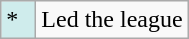<table class="wikitable">
<tr>
<td style="background:#CFECEC; width:1em">*</td>
<td>Led the league</td>
</tr>
</table>
